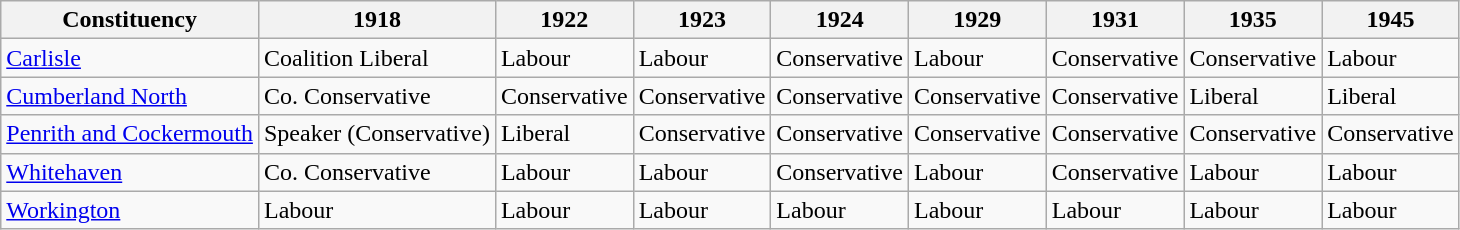<table class="wikitable">
<tr>
<th>Constituency</th>
<th>1918</th>
<th>1922</th>
<th>1923</th>
<th>1924</th>
<th>1929</th>
<th>1931</th>
<th>1935</th>
<th>1945</th>
</tr>
<tr>
<td><a href='#'>Carlisle</a></td>
<td bgcolor=>Coalition Liberal</td>
<td bgcolor=>Labour</td>
<td bgcolor=>Labour</td>
<td bgcolor=>Conservative</td>
<td bgcolor=>Labour</td>
<td bgcolor=>Conservative</td>
<td bgcolor=>Conservative</td>
<td bgcolor=>Labour</td>
</tr>
<tr>
<td><a href='#'>Cumberland North</a></td>
<td bgcolor=>Co. Conservative</td>
<td bgcolor=>Conservative</td>
<td bgcolor=>Conservative</td>
<td bgcolor=>Conservative</td>
<td bgcolor=>Conservative</td>
<td bgcolor=>Conservative</td>
<td bgcolor=>Liberal</td>
<td bgcolor=>Liberal</td>
</tr>
<tr>
<td><a href='#'>Penrith and Cockermouth</a></td>
<td>Speaker (Conservative)</td>
<td bgcolor=>Liberal</td>
<td bgcolor=>Conservative</td>
<td bgcolor=>Conservative</td>
<td bgcolor=>Conservative</td>
<td bgcolor=>Conservative</td>
<td bgcolor=>Conservative</td>
<td bgcolor=>Conservative</td>
</tr>
<tr>
<td><a href='#'>Whitehaven</a></td>
<td bgcolor=>Co. Conservative</td>
<td bgcolor=>Labour</td>
<td bgcolor=>Labour</td>
<td bgcolor=>Conservative</td>
<td bgcolor=>Labour</td>
<td bgcolor=>Conservative</td>
<td bgcolor=>Labour</td>
<td bgcolor=>Labour</td>
</tr>
<tr>
<td><a href='#'>Workington</a></td>
<td bgcolor=>Labour</td>
<td bgcolor=>Labour</td>
<td bgcolor=>Labour</td>
<td bgcolor=>Labour</td>
<td bgcolor=>Labour</td>
<td bgcolor=>Labour</td>
<td bgcolor=>Labour</td>
<td bgcolor=>Labour</td>
</tr>
</table>
